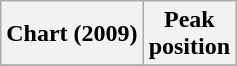<table class="wikitable sortable plainrowheaders" style="text-align:center">
<tr>
<th scope="col">Chart (2009)</th>
<th scope="col">Peak<br> position</th>
</tr>
<tr>
</tr>
</table>
